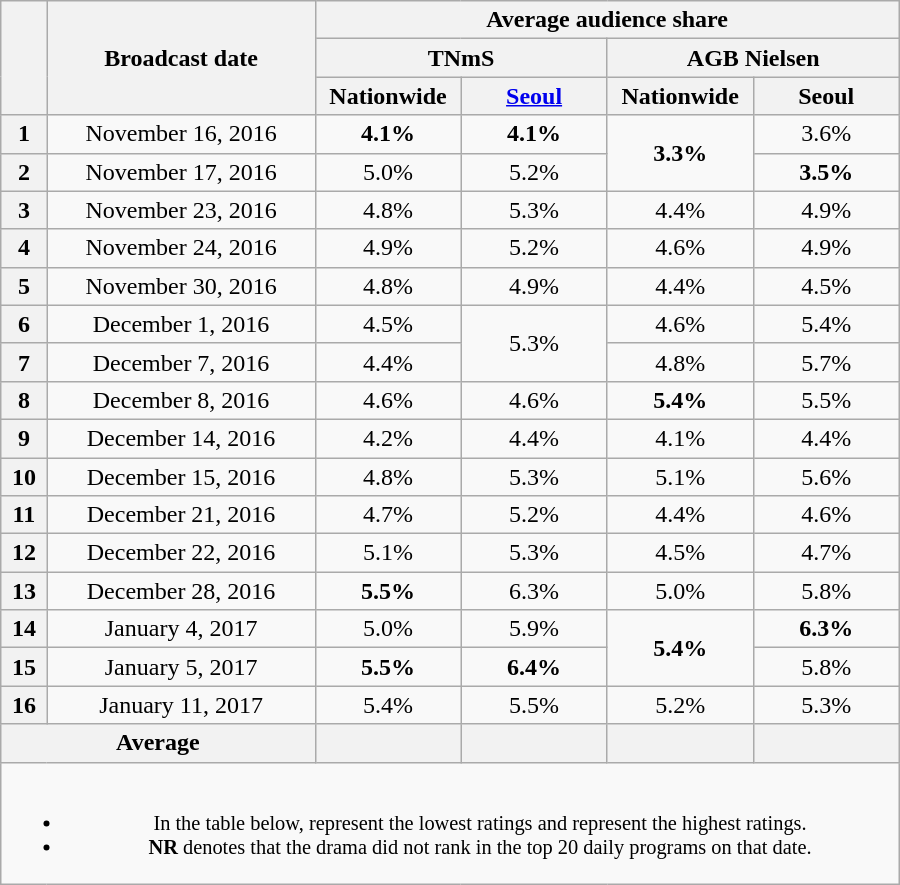<table class="wikitable" style="margin-left:auto; margin-right:auto; width:600px; text-align:center">
<tr>
<th rowspan="3"></th>
<th rowspan="3">Broadcast date</th>
<th colspan="4">Average audience share</th>
</tr>
<tr>
<th colspan="2">TNmS</th>
<th colspan="2">AGB Nielsen</th>
</tr>
<tr>
<th width=90>Nationwide</th>
<th width=90><a href='#'>Seoul</a></th>
<th width=90>Nationwide</th>
<th width=90>Seoul</th>
</tr>
<tr align=center>
<th>1</th>
<td>November 16, 2016</td>
<td><span><strong>4.1%</strong></span> </td>
<td><span><strong>4.1%</strong></span> </td>
<td rowspan="2"><span><strong>3.3%</strong></span> </td>
<td>3.6% </td>
</tr>
<tr align=center>
<th>2</th>
<td>November 17, 2016</td>
<td>5.0% </td>
<td>5.2% </td>
<td><span><strong>3.5%</strong></span> </td>
</tr>
<tr align=center>
<th>3</th>
<td>November 23, 2016</td>
<td>4.8% </td>
<td>5.3% </td>
<td>4.4% </td>
<td>4.9% </td>
</tr>
<tr align=center>
<th>4</th>
<td>November 24, 2016</td>
<td>4.9% </td>
<td>5.2% </td>
<td>4.6% </td>
<td>4.9% </td>
</tr>
<tr align=center>
<th>5</th>
<td>November 30, 2016</td>
<td>4.8% </td>
<td>4.9% </td>
<td>4.4% </td>
<td>4.5% </td>
</tr>
<tr align=center>
<th>6</th>
<td>December 1, 2016</td>
<td>4.5% </td>
<td rowspan="2">5.3% </td>
<td>4.6% </td>
<td>5.4% </td>
</tr>
<tr align=center>
<th>7</th>
<td>December 7, 2016</td>
<td>4.4% </td>
<td>4.8% </td>
<td>5.7% </td>
</tr>
<tr align=center>
<th>8</th>
<td>December 8, 2016</td>
<td>4.6% </td>
<td>4.6% </td>
<td><span><strong>5.4%</strong></span> </td>
<td>5.5% </td>
</tr>
<tr align=center>
<th>9</th>
<td>December 14, 2016</td>
<td>4.2% </td>
<td>4.4% </td>
<td>4.1% </td>
<td>4.4% </td>
</tr>
<tr align=center>
<th>10</th>
<td>December 15, 2016</td>
<td>4.8% </td>
<td>5.3% </td>
<td>5.1% </td>
<td>5.6% </td>
</tr>
<tr align=center>
<th>11</th>
<td>December 21, 2016</td>
<td>4.7% </td>
<td>5.2% </td>
<td>4.4% </td>
<td>4.6% </td>
</tr>
<tr align=center>
<th>12</th>
<td>December 22, 2016</td>
<td>5.1% </td>
<td>5.3% </td>
<td>4.5% </td>
<td>4.7% </td>
</tr>
<tr align=center>
<th>13</th>
<td>December 28, 2016</td>
<td><span><strong>5.5%</strong></span> </td>
<td>6.3% </td>
<td>5.0% </td>
<td>5.8% </td>
</tr>
<tr align=center>
<th>14</th>
<td>January 4, 2017</td>
<td>5.0% </td>
<td>5.9% </td>
<td rowspan="2"><span><strong>5.4%</strong></span> </td>
<td><span><strong>6.3%</strong></span> </td>
</tr>
<tr align=center>
<th>15</th>
<td>January 5, 2017</td>
<td><span><strong>5.5%</strong></span> </td>
<td><span><strong>6.4%</strong></span> </td>
<td>5.8% </td>
</tr>
<tr align=center>
<th>16</th>
<td>January 11, 2017</td>
<td>5.4% </td>
<td>5.5% </td>
<td>5.2% </td>
<td>5.3% </td>
</tr>
<tr align=center>
<th colspan="2">Average</th>
<th></th>
<th></th>
<th></th>
<th></th>
</tr>
<tr>
<td colspan="6" style="font-size:85%"><br><ul><li>In the table below,  represent the lowest ratings and  represent the highest ratings.</li><li><strong>NR</strong> denotes that the drama did not rank in the top 20 daily programs on that date.</li></ul></td>
</tr>
</table>
